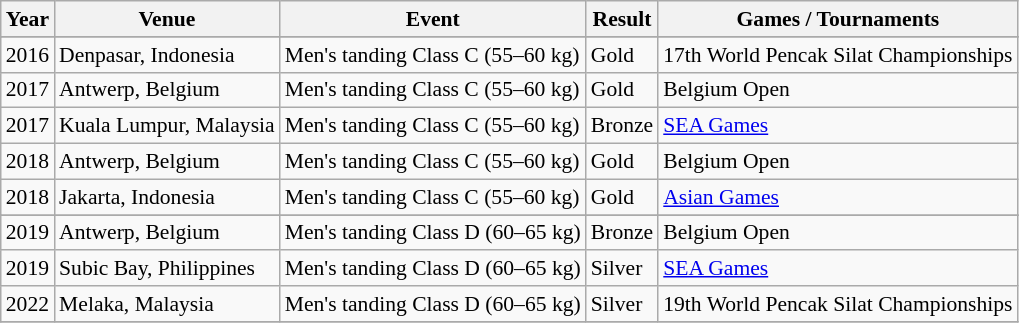<table class="sortable wikitable"style="font-size: 90%;">
<tr>
<th>Year</th>
<th>Venue</th>
<th>Event</th>
<th>Result</th>
<th>Games / Tournaments</th>
</tr>
<tr>
</tr>
<tr>
<td>2016</td>
<td>Denpasar, Indonesia</td>
<td>Men's tanding Class C (55–60 kg)</td>
<td> Gold</td>
<td>17th World Pencak Silat Championships</td>
</tr>
<tr>
<td>2017</td>
<td>Antwerp, Belgium</td>
<td>Men's tanding Class C (55–60 kg)</td>
<td> Gold</td>
<td>Belgium Open</td>
</tr>
<tr>
<td>2017</td>
<td>Kuala Lumpur, Malaysia</td>
<td>Men's tanding Class C (55–60 kg)</td>
<td> Bronze</td>
<td><a href='#'>SEA Games</a></td>
</tr>
<tr>
<td>2018</td>
<td>Antwerp, Belgium</td>
<td>Men's tanding Class C (55–60 kg)</td>
<td> Gold</td>
<td>Belgium Open</td>
</tr>
<tr>
<td>2018</td>
<td>Jakarta, Indonesia</td>
<td>Men's tanding Class C (55–60 kg)</td>
<td> Gold</td>
<td><a href='#'>Asian Games</a></td>
</tr>
<tr>
</tr>
<tr>
<td>2019</td>
<td>Antwerp, Belgium</td>
<td>Men's tanding Class D (60–65 kg)</td>
<td> Bronze</td>
<td>Belgium Open</td>
</tr>
<tr>
<td>2019</td>
<td>Subic Bay, Philippines</td>
<td>Men's tanding Class D (60–65 kg)</td>
<td> Silver</td>
<td><a href='#'>SEA Games</a></td>
</tr>
<tr>
<td>2022</td>
<td>Melaka, Malaysia</td>
<td>Men's tanding Class D (60–65 kg)</td>
<td> Silver</td>
<td>19th World Pencak Silat Championships</td>
</tr>
<tr>
</tr>
</table>
